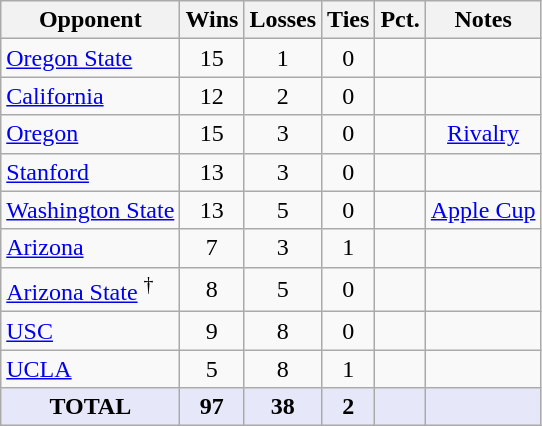<table class="sortable wikitable" style="text-align:center">
<tr>
<th>Opponent</th>
<th>Wins</th>
<th>Losses</th>
<th>Ties</th>
<th>Pct.</th>
<th>Notes</th>
</tr>
<tr>
<td align=left><a href='#'>Oregon State</a></td>
<td>15</td>
<td>1</td>
<td>0</td>
<td></td>
<td></td>
</tr>
<tr>
<td align=left><a href='#'>California</a></td>
<td>12</td>
<td>2</td>
<td>0</td>
<td></td>
<td></td>
</tr>
<tr>
<td align=left><a href='#'>Oregon</a></td>
<td>15</td>
<td>3</td>
<td>0</td>
<td></td>
<td><a href='#'>Rivalry</a></td>
</tr>
<tr>
<td align=left><a href='#'>Stanford</a></td>
<td>13</td>
<td>3</td>
<td>0</td>
<td></td>
<td></td>
</tr>
<tr>
<td align=left><a href='#'>Washington State</a></td>
<td>13</td>
<td>5</td>
<td>0</td>
<td></td>
<td><a href='#'>Apple Cup</a></td>
</tr>
<tr>
<td align=left><a href='#'>Arizona</a></td>
<td>7</td>
<td>3</td>
<td>1</td>
<td></td>
<td></td>
</tr>
<tr>
<td align=left><a href='#'>Arizona State</a> <sup>†</sup></td>
<td>8</td>
<td>5</td>
<td>0</td>
<td></td>
<td></td>
</tr>
<tr>
<td align=left><a href='#'>USC</a></td>
<td>9</td>
<td>8</td>
<td>0</td>
<td></td>
<td></td>
</tr>
<tr>
<td align=left><a href='#'>UCLA</a></td>
<td>5</td>
<td>8</td>
<td>1</td>
<td></td>
<td></td>
</tr>
<tr style="background:#E6E8FA;">
<td align=center><strong>TOTAL</strong></td>
<td><strong>97</strong></td>
<td><strong>38</strong></td>
<td><strong>2</strong></td>
<td><strong></strong></td>
<td></td>
</tr>
</table>
